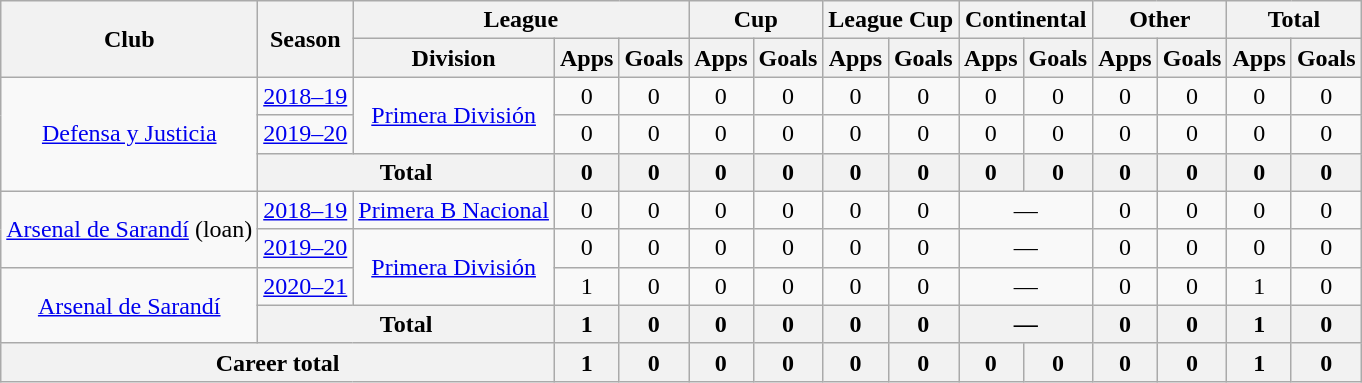<table class="wikitable" style="text-align:center">
<tr>
<th rowspan="2">Club</th>
<th rowspan="2">Season</th>
<th colspan="3">League</th>
<th colspan="2">Cup</th>
<th colspan="2">League Cup</th>
<th colspan="2">Continental</th>
<th colspan="2">Other</th>
<th colspan="2">Total</th>
</tr>
<tr>
<th>Division</th>
<th>Apps</th>
<th>Goals</th>
<th>Apps</th>
<th>Goals</th>
<th>Apps</th>
<th>Goals</th>
<th>Apps</th>
<th>Goals</th>
<th>Apps</th>
<th>Goals</th>
<th>Apps</th>
<th>Goals</th>
</tr>
<tr>
<td rowspan="3"><a href='#'>Defensa y Justicia</a></td>
<td><a href='#'>2018–19</a></td>
<td rowspan="2"><a href='#'>Primera División</a></td>
<td>0</td>
<td>0</td>
<td>0</td>
<td>0</td>
<td>0</td>
<td>0</td>
<td>0</td>
<td>0</td>
<td>0</td>
<td>0</td>
<td>0</td>
<td>0</td>
</tr>
<tr>
<td><a href='#'>2019–20</a></td>
<td>0</td>
<td>0</td>
<td>0</td>
<td>0</td>
<td>0</td>
<td>0</td>
<td>0</td>
<td>0</td>
<td>0</td>
<td>0</td>
<td>0</td>
<td>0</td>
</tr>
<tr>
<th colspan="2">Total</th>
<th>0</th>
<th>0</th>
<th>0</th>
<th>0</th>
<th>0</th>
<th>0</th>
<th>0</th>
<th>0</th>
<th>0</th>
<th>0</th>
<th>0</th>
<th>0</th>
</tr>
<tr>
<td rowspan="2"><a href='#'>Arsenal de Sarandí</a> (loan)</td>
<td><a href='#'>2018–19</a></td>
<td rowspan="1"><a href='#'>Primera B Nacional</a></td>
<td>0</td>
<td>0</td>
<td>0</td>
<td>0</td>
<td>0</td>
<td>0</td>
<td colspan="2">—</td>
<td>0</td>
<td>0</td>
<td>0</td>
<td>0</td>
</tr>
<tr>
<td><a href='#'>2019–20</a></td>
<td rowspan="2"><a href='#'>Primera División</a></td>
<td>0</td>
<td>0</td>
<td>0</td>
<td>0</td>
<td>0</td>
<td>0</td>
<td colspan="2">—</td>
<td>0</td>
<td>0</td>
<td>0</td>
<td>0</td>
</tr>
<tr>
<td rowspan="2"><a href='#'>Arsenal de Sarandí</a></td>
<td><a href='#'>2020–21</a></td>
<td>1</td>
<td>0</td>
<td>0</td>
<td>0</td>
<td>0</td>
<td>0</td>
<td colspan="2">—</td>
<td>0</td>
<td>0</td>
<td>1</td>
<td>0</td>
</tr>
<tr>
<th colspan="2">Total</th>
<th>1</th>
<th>0</th>
<th>0</th>
<th>0</th>
<th>0</th>
<th>0</th>
<th colspan="2">—</th>
<th>0</th>
<th>0</th>
<th>1</th>
<th>0</th>
</tr>
<tr>
<th colspan="3">Career total</th>
<th>1</th>
<th>0</th>
<th>0</th>
<th>0</th>
<th>0</th>
<th>0</th>
<th>0</th>
<th>0</th>
<th>0</th>
<th>0</th>
<th>1</th>
<th>0</th>
</tr>
</table>
